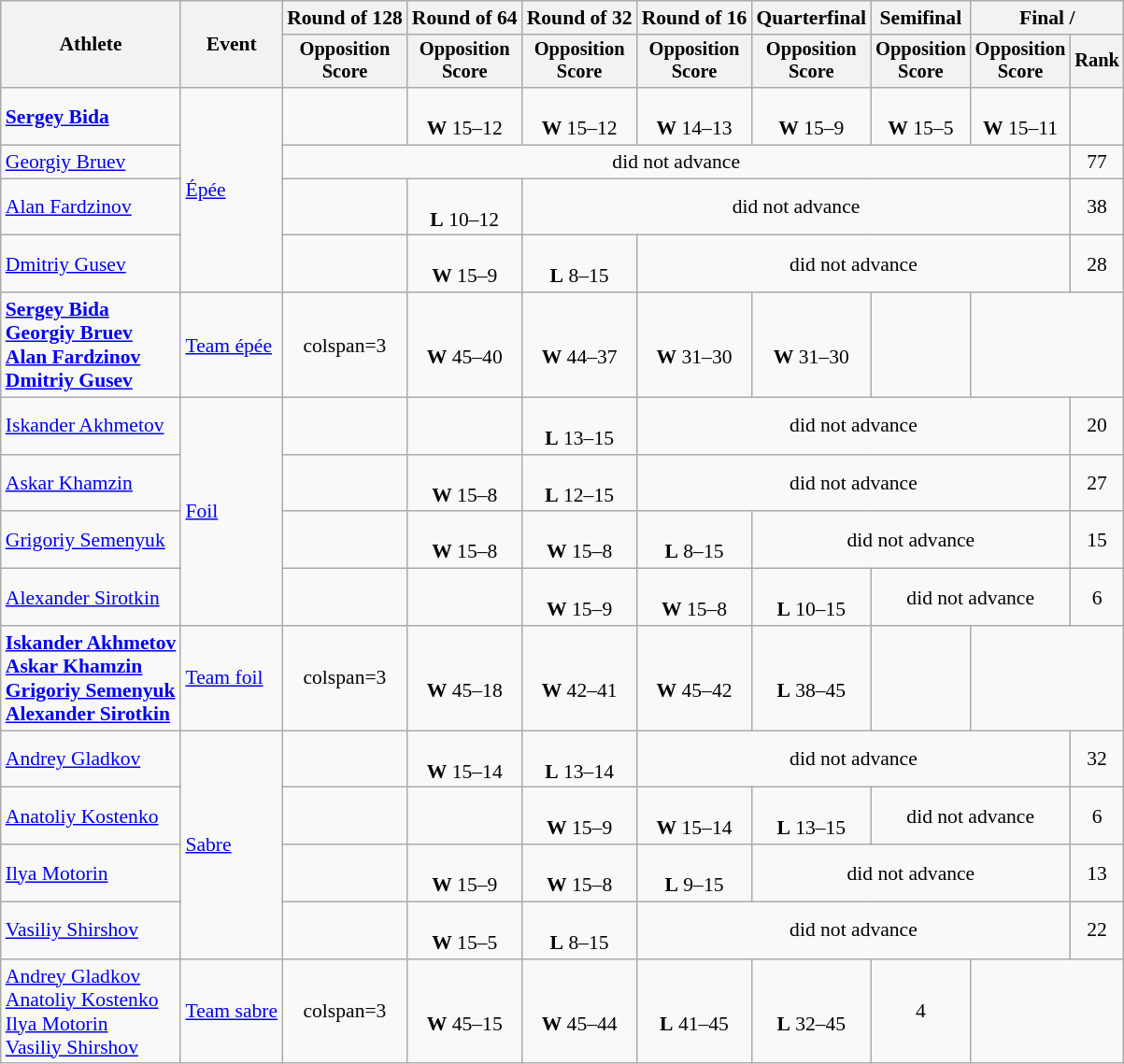<table class="wikitable" style="text-align:center; font-size:90%">
<tr>
<th rowspan=2>Athlete</th>
<th rowspan=2>Event</th>
<th>Round of 128</th>
<th>Round of 64</th>
<th>Round of 32</th>
<th>Round of 16</th>
<th>Quarterfinal</th>
<th>Semifinal</th>
<th colspan=2>Final / </th>
</tr>
<tr style="font-size:95%">
<th>Opposition<br>Score</th>
<th>Opposition<br>Score</th>
<th>Opposition<br>Score</th>
<th>Opposition<br>Score</th>
<th>Opposition<br>Score</th>
<th>Opposition<br>Score</th>
<th>Opposition<br>Score</th>
<th>Rank</th>
</tr>
<tr>
<td align=left><strong><a href='#'>Sergey Bida</a></strong></td>
<td align=left rowspan=4><a href='#'>Épée</a></td>
<td></td>
<td><br><strong>W</strong> 15–12</td>
<td><br><strong>W</strong> 15–12</td>
<td><br><strong>W</strong> 14–13</td>
<td><br><strong>W</strong> 15–9</td>
<td><br><strong>W</strong> 15–5</td>
<td><br><strong>W</strong> 15–11</td>
<td></td>
</tr>
<tr>
<td align=left><a href='#'>Georgiy Bruev</a></td>
<td colspan=7>did not advance</td>
<td>77</td>
</tr>
<tr>
<td align=left><a href='#'>Alan Fardzinov</a></td>
<td></td>
<td><br><strong>L</strong> 10–12</td>
<td colspan=5>did not advance</td>
<td>38</td>
</tr>
<tr>
<td align=left><a href='#'>Dmitriy Gusev</a></td>
<td></td>
<td><br><strong>W</strong> 15–9</td>
<td><br><strong>L</strong> 8–15</td>
<td colspan=4>did not advance</td>
<td>28</td>
</tr>
<tr align=center>
<td align=left><strong><a href='#'>Sergey Bida</a><br><a href='#'>Georgiy Bruev</a><br><a href='#'>Alan Fardzinov</a><br><a href='#'>Dmitriy Gusev</a></strong></td>
<td align=left><a href='#'>Team épée</a></td>
<td>colspan=3 </td>
<td><br><strong>W</strong> 45–40</td>
<td><br><strong>W</strong> 44–37</td>
<td><br><strong>W</strong> 31–30</td>
<td><br><strong>W</strong> 31–30</td>
<td></td>
</tr>
<tr>
<td align=left><a href='#'>Iskander Akhmetov</a></td>
<td align=left rowspan=4><a href='#'>Foil</a></td>
<td></td>
<td></td>
<td><br><strong>L</strong> 13–15</td>
<td colspan=4>did not advance</td>
<td>20</td>
</tr>
<tr>
<td align=left><a href='#'>Askar Khamzin</a></td>
<td></td>
<td><br><strong>W</strong> 15–8</td>
<td><br><strong>L</strong> 12–15</td>
<td colspan=4>did not advance</td>
<td>27</td>
</tr>
<tr>
<td align=left><a href='#'>Grigoriy Semenyuk</a></td>
<td></td>
<td><br><strong>W</strong> 15–8</td>
<td><br><strong>W</strong> 15–8</td>
<td><br><strong>L</strong> 8–15</td>
<td colspan=3>did not advance</td>
<td>15</td>
</tr>
<tr>
<td align=left><a href='#'>Alexander Sirotkin</a></td>
<td></td>
<td></td>
<td><br><strong>W</strong> 15–9</td>
<td><br><strong>W</strong> 15–8</td>
<td><br><strong>L</strong> 10–15</td>
<td colspan=2>did not advance</td>
<td>6</td>
</tr>
<tr align=center>
<td align=left><strong><a href='#'>Iskander Akhmetov</a><br><a href='#'>Askar Khamzin</a><br><a href='#'>Grigoriy Semenyuk</a><br><a href='#'>Alexander Sirotkin</a></strong></td>
<td align=left><a href='#'>Team foil</a></td>
<td>colspan=3 </td>
<td><br><strong>W</strong> 45–18</td>
<td><br><strong>W</strong> 42–41</td>
<td><br><strong>W</strong> 45–42</td>
<td><br><strong>L</strong> 38–45</td>
<td></td>
</tr>
<tr>
<td align=left><a href='#'>Andrey Gladkov</a></td>
<td align=left rowspan=4><a href='#'>Sabre</a></td>
<td></td>
<td><br><strong>W</strong> 15–14</td>
<td><br><strong>L</strong> 13–14</td>
<td colspan=4>did not advance</td>
<td>32</td>
</tr>
<tr>
<td align=left><a href='#'>Anatoliy Kostenko</a></td>
<td></td>
<td></td>
<td><br><strong>W</strong> 15–9</td>
<td><br><strong>W</strong> 15–14</td>
<td><br><strong>L</strong> 13–15</td>
<td colspan=2>did not advance</td>
<td>6</td>
</tr>
<tr>
<td align=left><a href='#'>Ilya Motorin</a></td>
<td></td>
<td><br><strong>W</strong> 15–9</td>
<td><br><strong>W</strong> 15–8</td>
<td><br><strong>L</strong>  9–15</td>
<td colspan=3>did not advance</td>
<td>13</td>
</tr>
<tr>
<td align=left><a href='#'>Vasiliy Shirshov</a></td>
<td></td>
<td><br><strong>W</strong> 15–5</td>
<td><br><strong>L</strong> 8–15</td>
<td colspan=4>did not advance</td>
<td>22</td>
</tr>
<tr align=center>
<td align=left><a href='#'>Andrey Gladkov</a><br><a href='#'>Anatoliy Kostenko</a><br><a href='#'>Ilya Motorin</a><br><a href='#'>Vasiliy Shirshov</a></td>
<td align=left><a href='#'>Team sabre</a></td>
<td>colspan=3 </td>
<td><br><strong>W</strong> 45–15</td>
<td><br><strong>W</strong> 45–44</td>
<td><br><strong>L</strong> 41–45</td>
<td><br><strong>L</strong> 32–45</td>
<td>4</td>
</tr>
</table>
